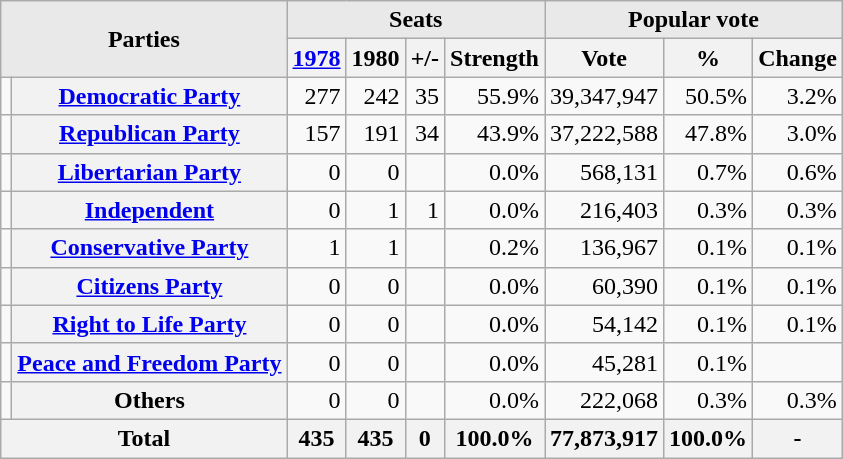<table class=wikitable>
<tr>
<th style="background-color:#E9E9E9" align=center rowspan= 2 colspan=2>Parties</th>
<th style="background-color:#E9E9E9" align=center colspan=4>Seats</th>
<th style="background-color:#E9E9E9" align=center colspan=3>Popular vote</th>
</tr>
<tr>
<th><a href='#'>1978</a></th>
<th>1980</th>
<th>+/-</th>
<th>Strength</th>
<th>Vote</th>
<th>%</th>
<th>Change</th>
</tr>
<tr>
<td></td>
<th><a href='#'>Democratic Party</a></th>
<td align=right >277</td>
<td align=right >242</td>
<td align=right>35</td>
<td align=right >55.9%</td>
<td align=right >39,347,947</td>
<td align=right >50.5%</td>
<td align=right>3.2%</td>
</tr>
<tr>
<td></td>
<th><a href='#'>Republican Party</a></th>
<td align=right>157</td>
<td align=right>191</td>
<td align=right >34</td>
<td align=right>43.9%</td>
<td align=right>37,222,588</td>
<td align=right>47.8%</td>
<td align=right >3.0%</td>
</tr>
<tr>
<td></td>
<th><a href='#'>Libertarian Party</a></th>
<td align=right>0</td>
<td align=right>0</td>
<td align=right></td>
<td align=right>0.0%</td>
<td align=right>568,131</td>
<td align=right>0.7%</td>
<td align=right>0.6%</td>
</tr>
<tr>
<td></td>
<th><a href='#'>Independent</a></th>
<td align=right>0</td>
<td align=right>1</td>
<td align=right>1</td>
<td align=right>0.0%</td>
<td align=right>216,403</td>
<td align=right>0.3%</td>
<td align=right>0.3%</td>
</tr>
<tr>
<td></td>
<th><a href='#'>Conservative Party</a></th>
<td align=right>1</td>
<td align=right>1</td>
<td align=right></td>
<td align=right>0.2%</td>
<td align=right>136,967</td>
<td align=right>0.1%</td>
<td align=right>0.1%</td>
</tr>
<tr>
<td></td>
<th><a href='#'>Citizens Party</a></th>
<td align=right>0</td>
<td align=right>0</td>
<td align=right></td>
<td align=right>0.0%</td>
<td align=right>60,390</td>
<td align=right>0.1%</td>
<td align=right>0.1%</td>
</tr>
<tr>
<td></td>
<th><a href='#'>Right to Life Party</a></th>
<td align=right>0</td>
<td align=right>0</td>
<td align=right></td>
<td align=right>0.0%</td>
<td align=right>54,142</td>
<td align=right>0.1%</td>
<td align=right>0.1%</td>
</tr>
<tr>
<td></td>
<th><a href='#'>Peace and Freedom Party</a></th>
<td align=right>0</td>
<td align=right>0</td>
<td align=right></td>
<td align=right>0.0%</td>
<td align=right>45,281</td>
<td align=right>0.1%</td>
<td align=right></td>
</tr>
<tr>
<td></td>
<th>Others</th>
<td align=right>0</td>
<td align=right>0</td>
<td align=right></td>
<td align=right>0.0%</td>
<td align=right>222,068</td>
<td align=right>0.3%</td>
<td align=right>0.3%</td>
</tr>
<tr>
<th colspan=2>Total</th>
<th>435</th>
<th>435</th>
<th>0</th>
<th>100.0%</th>
<th>77,873,917</th>
<th>100.0%</th>
<th>-</th>
</tr>
</table>
